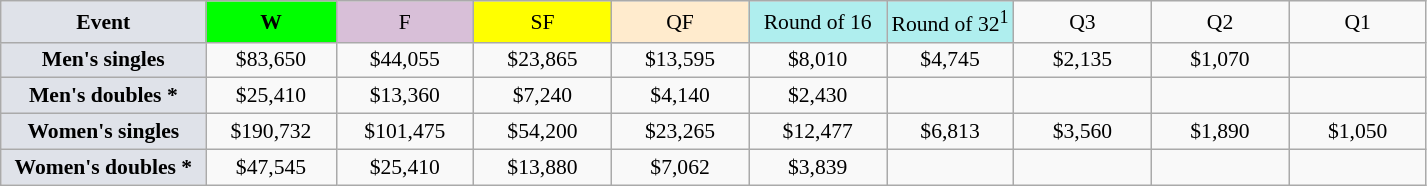<table class=wikitable style=font-size:90%;text-align:center>
<tr>
<td style="width:130px; background:#dfe2e9;"><strong>Event</strong></td>
<td style="width:80px; background:lime;"><strong>W</strong></td>
<td style="width:85px; background:thistle;">F</td>
<td style="width:85px; background:#ff0;">SF</td>
<td style="width:85px; background:#ffebcd;">QF</td>
<td style="width:85px; background:#afeeee;">Round of 16</td>
<td style="background:#afeeee;">Round of 32<sup>1</sup></td>
<td width=85>Q3</td>
<td width=85>Q2</td>
<td width=85>Q1</td>
</tr>
<tr>
<td style="background:#dfe2e9;"><strong>Men's singles</strong></td>
<td>$83,650</td>
<td>$44,055</td>
<td>$23,865</td>
<td>$13,595</td>
<td>$8,010</td>
<td>$4,745</td>
<td>$2,135</td>
<td>$1,070</td>
<td></td>
</tr>
<tr>
<td style="background:#dfe2e9;"><strong>Men's doubles *</strong></td>
<td>$25,410</td>
<td>$13,360</td>
<td>$7,240</td>
<td>$4,140</td>
<td>$2,430</td>
<td></td>
<td></td>
<td></td>
<td></td>
</tr>
<tr>
<td style="background:#dfe2e9;"><strong>Women's singles</strong></td>
<td>$190,732</td>
<td>$101,475</td>
<td>$54,200</td>
<td>$23,265</td>
<td>$12,477</td>
<td>$6,813</td>
<td>$3,560</td>
<td>$1,890</td>
<td>$1,050</td>
</tr>
<tr>
<td style="background:#dfe2e9;"><strong>Women's doubles *</strong></td>
<td>$47,545</td>
<td>$25,410</td>
<td>$13,880</td>
<td>$7,062</td>
<td>$3,839</td>
<td></td>
<td></td>
<td></td>
<td></td>
</tr>
</table>
